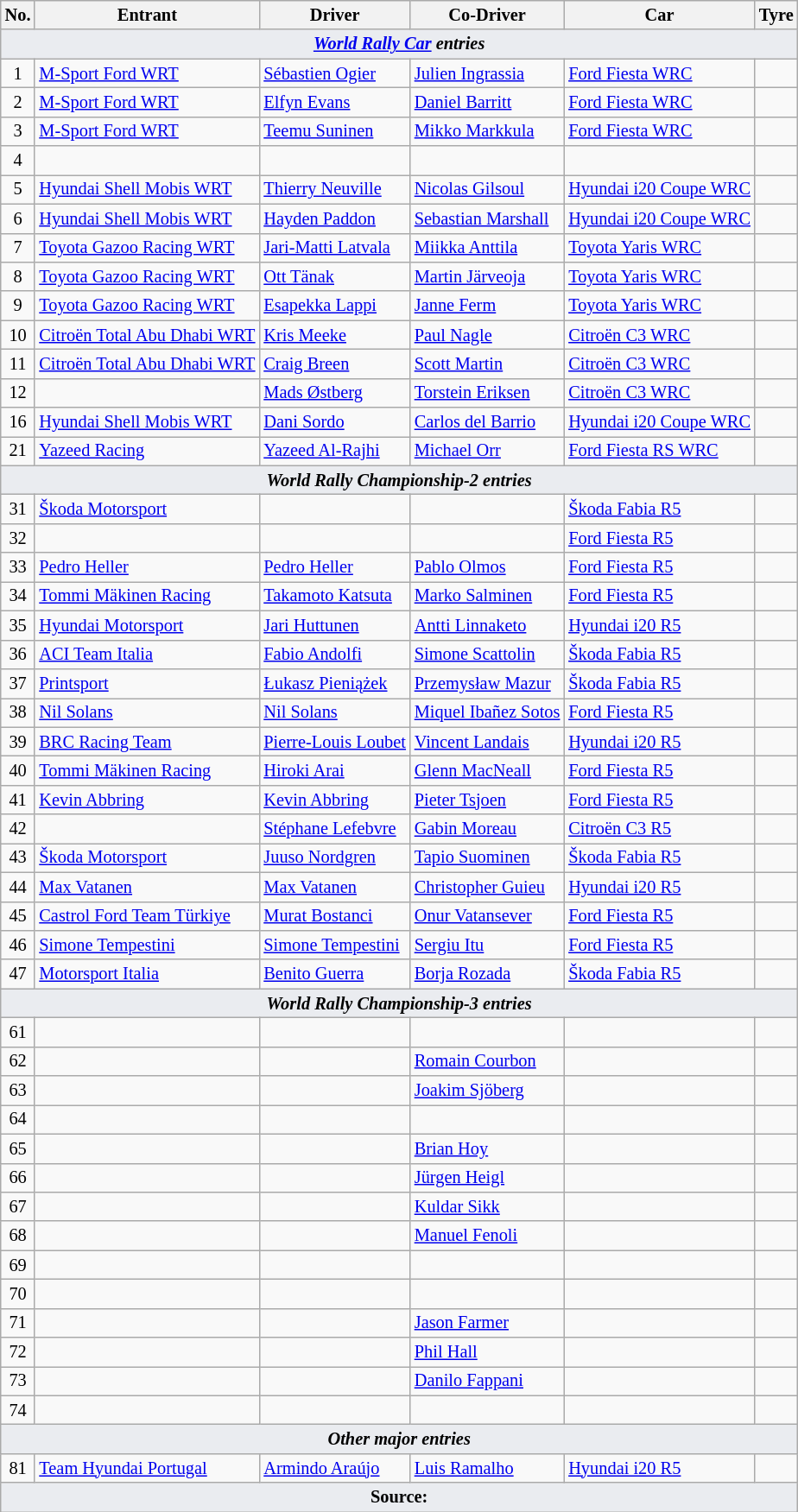<table class="wikitable" style="font-size: 85%;">
<tr>
<th>No.</th>
<th>Entrant</th>
<th>Driver</th>
<th>Co-Driver</th>
<th>Car</th>
<th>Tyre</th>
</tr>
<tr>
<td style="background-color:#EAECF0; text-align:center" colspan="6"><strong><em><a href='#'>World Rally Car</a> entries</em></strong></td>
</tr>
<tr>
<td align="center">1</td>
<td> <a href='#'>M-Sport Ford WRT</a></td>
<td> <a href='#'>Sébastien Ogier</a></td>
<td> <a href='#'>Julien Ingrassia</a></td>
<td><a href='#'>Ford Fiesta WRC</a></td>
<td align="center"></td>
</tr>
<tr>
<td align="center">2</td>
<td> <a href='#'>M-Sport Ford WRT</a></td>
<td> <a href='#'>Elfyn Evans</a></td>
<td> <a href='#'>Daniel Barritt</a></td>
<td><a href='#'>Ford Fiesta WRC</a></td>
<td align="center"></td>
</tr>
<tr>
<td align="center">3</td>
<td> <a href='#'>M-Sport Ford WRT</a></td>
<td> <a href='#'>Teemu Suninen</a></td>
<td> <a href='#'>Mikko Markkula</a></td>
<td><a href='#'>Ford Fiesta WRC</a></td>
<td align="center"></td>
</tr>
<tr>
<td align="center">4</td>
<td></td>
<td></td>
<td></td>
<td></td>
<td align="center"></td>
</tr>
<tr>
<td align="center">5</td>
<td> <a href='#'>Hyundai Shell Mobis WRT</a></td>
<td> <a href='#'>Thierry Neuville</a></td>
<td> <a href='#'>Nicolas Gilsoul</a></td>
<td><a href='#'>Hyundai i20 Coupe WRC</a></td>
<td align="center"></td>
</tr>
<tr>
<td align="center">6</td>
<td> <a href='#'>Hyundai Shell Mobis WRT</a></td>
<td> <a href='#'>Hayden Paddon</a></td>
<td> <a href='#'>Sebastian Marshall</a></td>
<td><a href='#'>Hyundai i20 Coupe WRC</a></td>
<td align="center"></td>
</tr>
<tr>
<td align="center">7</td>
<td> <a href='#'>Toyota Gazoo Racing WRT</a></td>
<td> <a href='#'>Jari-Matti Latvala</a></td>
<td> <a href='#'>Miikka Anttila</a></td>
<td><a href='#'>Toyota Yaris WRC</a></td>
<td align="center"></td>
</tr>
<tr>
<td align="center">8</td>
<td> <a href='#'>Toyota Gazoo Racing WRT</a></td>
<td> <a href='#'>Ott Tänak</a></td>
<td> <a href='#'>Martin Järveoja</a></td>
<td><a href='#'>Toyota Yaris WRC</a></td>
<td align="center"></td>
</tr>
<tr>
<td align="center">9</td>
<td> <a href='#'>Toyota Gazoo Racing WRT</a></td>
<td> <a href='#'>Esapekka Lappi</a></td>
<td> <a href='#'>Janne Ferm</a></td>
<td><a href='#'>Toyota Yaris WRC</a></td>
<td align="center"></td>
</tr>
<tr>
<td align="center">10</td>
<td> <a href='#'>Citroën Total Abu Dhabi WRT</a></td>
<td> <a href='#'>Kris Meeke</a></td>
<td> <a href='#'>Paul Nagle</a></td>
<td><a href='#'>Citroën C3 WRC</a></td>
<td align="center"></td>
</tr>
<tr>
<td align="center">11</td>
<td> <a href='#'>Citroën Total Abu Dhabi WRT</a></td>
<td> <a href='#'>Craig Breen</a></td>
<td> <a href='#'>Scott Martin</a></td>
<td><a href='#'>Citroën C3 WRC</a></td>
<td align="center"></td>
</tr>
<tr>
<td align="center">12</td>
<td></td>
<td> <a href='#'>Mads Østberg</a></td>
<td> <a href='#'>Torstein Eriksen</a></td>
<td><a href='#'>Citroën C3 WRC</a></td>
<td align="center"></td>
</tr>
<tr>
<td align="center">16</td>
<td> <a href='#'>Hyundai Shell Mobis WRT</a></td>
<td> <a href='#'>Dani Sordo</a></td>
<td> <a href='#'>Carlos del Barrio</a></td>
<td><a href='#'>Hyundai i20 Coupe WRC</a></td>
<td align="center"></td>
</tr>
<tr>
<td align="center">21</td>
<td> <a href='#'>Yazeed Racing</a></td>
<td> <a href='#'>Yazeed Al-Rajhi</a></td>
<td> <a href='#'>Michael Orr</a></td>
<td><a href='#'>Ford Fiesta RS WRC</a></td>
<td align="center"></td>
</tr>
<tr>
<td style="background-color:#EAECF0; text-align:center" colspan="6"><strong><em>World Rally Championship-2 entries</em></strong></td>
</tr>
<tr>
<td align="center">31</td>
<td> <a href='#'>Škoda Motorsport</a></td>
<td></td>
<td></td>
<td><a href='#'>Škoda Fabia R5</a></td>
<td align="center"></td>
</tr>
<tr>
<td align="center">32</td>
<td></td>
<td></td>
<td></td>
<td><a href='#'>Ford Fiesta R5</a></td>
<td align="center"></td>
</tr>
<tr>
<td align="center">33</td>
<td> <a href='#'>Pedro Heller</a></td>
<td> <a href='#'>Pedro Heller</a></td>
<td> <a href='#'>Pablo Olmos</a></td>
<td><a href='#'>Ford Fiesta R5</a></td>
<td align="center"></td>
</tr>
<tr>
<td align="center">34</td>
<td> <a href='#'>Tommi Mäkinen Racing</a></td>
<td> <a href='#'>Takamoto Katsuta</a></td>
<td> <a href='#'>Marko Salminen</a></td>
<td><a href='#'>Ford Fiesta R5</a></td>
<td align="center"></td>
</tr>
<tr>
<td align="center">35</td>
<td> <a href='#'>Hyundai Motorsport</a></td>
<td> <a href='#'>Jari Huttunen</a></td>
<td> <a href='#'>Antti Linnaketo</a></td>
<td><a href='#'>Hyundai i20 R5</a></td>
<td align="center"></td>
</tr>
<tr>
<td align="center">36</td>
<td> <a href='#'>ACI Team Italia</a></td>
<td> <a href='#'>Fabio Andolfi</a></td>
<td> <a href='#'>Simone Scattolin</a></td>
<td><a href='#'>Škoda Fabia R5</a></td>
<td align="center"></td>
</tr>
<tr>
<td align="center">37</td>
<td> <a href='#'>Printsport</a></td>
<td> <a href='#'>Łukasz Pieniążek</a></td>
<td> <a href='#'>Przemysław Mazur</a></td>
<td><a href='#'>Škoda Fabia R5</a></td>
<td align="center"></td>
</tr>
<tr>
<td align="center">38</td>
<td> <a href='#'>Nil Solans</a></td>
<td> <a href='#'>Nil Solans</a></td>
<td> <a href='#'>Miquel Ibañez Sotos</a></td>
<td><a href='#'>Ford Fiesta R5</a></td>
<td align="center"></td>
</tr>
<tr>
<td align="center">39</td>
<td> <a href='#'>BRC Racing Team</a></td>
<td> <a href='#'>Pierre-Louis Loubet</a></td>
<td> <a href='#'>Vincent Landais</a></td>
<td><a href='#'>Hyundai i20 R5</a></td>
<td align="center"></td>
</tr>
<tr>
<td align="center">40</td>
<td> <a href='#'>Tommi Mäkinen Racing</a></td>
<td> <a href='#'>Hiroki Arai</a></td>
<td> <a href='#'>Glenn MacNeall</a></td>
<td><a href='#'>Ford Fiesta R5</a></td>
<td align="center"></td>
</tr>
<tr>
<td align="center">41</td>
<td> <a href='#'>Kevin Abbring</a></td>
<td> <a href='#'>Kevin Abbring</a></td>
<td> <a href='#'>Pieter Tsjoen</a></td>
<td><a href='#'>Ford Fiesta R5</a></td>
<td align="center"></td>
</tr>
<tr>
<td align="center">42</td>
<td></td>
<td> <a href='#'>Stéphane Lefebvre</a></td>
<td> <a href='#'>Gabin Moreau</a></td>
<td><a href='#'>Citroën C3 R5</a></td>
<td align="center"></td>
</tr>
<tr>
<td align="center">43</td>
<td> <a href='#'>Škoda Motorsport</a></td>
<td> <a href='#'>Juuso Nordgren</a></td>
<td> <a href='#'>Tapio Suominen</a></td>
<td><a href='#'>Škoda Fabia R5</a></td>
<td align="center"></td>
</tr>
<tr>
<td align="center">44</td>
<td> <a href='#'>Max Vatanen</a></td>
<td> <a href='#'>Max Vatanen</a></td>
<td> <a href='#'>Christopher Guieu</a></td>
<td><a href='#'>Hyundai i20 R5</a></td>
<td align="center"></td>
</tr>
<tr>
<td align="center">45</td>
<td> <a href='#'>Castrol Ford Team Türkiye</a></td>
<td> <a href='#'>Murat Bostanci</a></td>
<td> <a href='#'>Onur Vatansever</a></td>
<td><a href='#'>Ford Fiesta R5</a></td>
<td align="center"></td>
</tr>
<tr>
<td align="center">46</td>
<td> <a href='#'>Simone Tempestini</a></td>
<td> <a href='#'>Simone Tempestini</a></td>
<td> <a href='#'>Sergiu Itu</a></td>
<td><a href='#'>Ford Fiesta R5</a></td>
<td align="center"></td>
</tr>
<tr>
<td align="center">47</td>
<td> <a href='#'>Motorsport Italia</a></td>
<td> <a href='#'>Benito Guerra</a></td>
<td> <a href='#'>Borja Rozada</a></td>
<td><a href='#'>Škoda Fabia R5</a></td>
<td align="center"></td>
</tr>
<tr>
<td style="background-color:#EAECF0; text-align:center" colspan="6"><strong><em>World Rally Championship-3 entries</em></strong></td>
</tr>
<tr>
<td align="center">61</td>
<td></td>
<td></td>
<td></td>
<td></td>
<td align="center"></td>
</tr>
<tr>
<td align="center">62</td>
<td></td>
<td></td>
<td> <a href='#'>Romain Courbon</a></td>
<td></td>
<td align="center"></td>
</tr>
<tr>
<td align="center">63</td>
<td></td>
<td></td>
<td> <a href='#'>Joakim Sjöberg</a></td>
<td></td>
<td align="center"></td>
</tr>
<tr>
<td align="center">64</td>
<td></td>
<td></td>
<td></td>
<td></td>
<td align="center"></td>
</tr>
<tr>
<td align="center">65</td>
<td></td>
<td></td>
<td> <a href='#'>Brian Hoy</a></td>
<td></td>
<td align="center"></td>
</tr>
<tr>
<td align="center">66</td>
<td></td>
<td></td>
<td> <a href='#'>Jürgen Heigl</a></td>
<td></td>
<td align="center"></td>
</tr>
<tr>
<td align="center">67</td>
<td></td>
<td></td>
<td> <a href='#'>Kuldar Sikk</a></td>
<td></td>
<td align="center"></td>
</tr>
<tr>
<td align="center">68</td>
<td></td>
<td></td>
<td> <a href='#'>Manuel Fenoli</a></td>
<td></td>
<td align="center"></td>
</tr>
<tr>
<td align="center">69</td>
<td></td>
<td></td>
<td></td>
<td></td>
<td align="center"></td>
</tr>
<tr>
<td align="center">70</td>
<td></td>
<td></td>
<td></td>
<td></td>
<td align="center"></td>
</tr>
<tr>
<td align="center">71</td>
<td></td>
<td></td>
<td> <a href='#'>Jason Farmer</a></td>
<td></td>
<td align="center"></td>
</tr>
<tr>
<td align="center">72</td>
<td></td>
<td></td>
<td> <a href='#'>Phil Hall</a></td>
<td></td>
<td align="center"></td>
</tr>
<tr>
<td align="center">73</td>
<td></td>
<td></td>
<td> <a href='#'>Danilo Fappani</a></td>
<td></td>
<td align="center"></td>
</tr>
<tr>
<td align="center">74</td>
<td></td>
<td></td>
<td></td>
<td></td>
<td align="center"></td>
</tr>
<tr>
<td style="background-color:#EAECF0; text-align:center" colspan="6"><strong><em>Other major entries</em></strong></td>
</tr>
<tr>
<td align="center">81</td>
<td> <a href='#'>Team Hyundai Portugal</a></td>
<td> <a href='#'>Armindo Araújo</a></td>
<td> <a href='#'>Luis Ramalho</a></td>
<td><a href='#'>Hyundai i20 R5</a></td>
<td align="center"></td>
</tr>
<tr>
<td colspan="6" style="background-color:#EAECF0; text-align:center"><strong>Source:</strong></td>
</tr>
</table>
